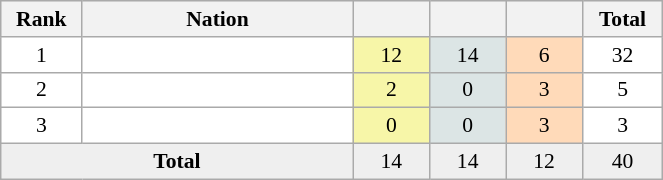<table class=wikitable width=35% cellspacing="1" cellpadding="3" style="border:1px solid #AAAAAA;font-size:90%">
<tr bgcolor="#EFEFEF">
<th width=50>Rank</th>
<th width=200>Nation</th>
<th width=50></th>
<th width=50></th>
<th width=50></th>
<th width=50>Total</th>
</tr>
<tr align="center" valign="top" bgcolor="#FFFFFF">
<td rowspan="1" valign="center">1</td>
<td align="left"></td>
<td style="background:#F7F6A8;">12</td>
<td style="background:#DCE5E5;">14</td>
<td style="background:#FFDAB9;">6</td>
<td>32</td>
</tr>
<tr align="center" valign="top" bgcolor="#FFFFFF">
<td rowspan="1" valign="center">2</td>
<td align="left"></td>
<td style="background:#F7F6A8;">2</td>
<td style="background:#DCE5E5;">0</td>
<td style="background:#FFDAB9;">3</td>
<td>5</td>
</tr>
<tr align="center" valign="top" bgcolor="#FFFFFF">
<td rowspan="1" valign="center">3</td>
<td align="left"></td>
<td style="background:#F7F6A8;">0</td>
<td style="background:#DCE5E5;">0</td>
<td style="background:#FFDAB9;">3</td>
<td>3</td>
</tr>
<tr align="center" valign="top" bgcolor="#EFEFEF">
<td colspan="2" rowspan="1" valign="center"><strong>Total</strong></td>
<td>14</td>
<td>14</td>
<td>12</td>
<td>40</td>
</tr>
</table>
